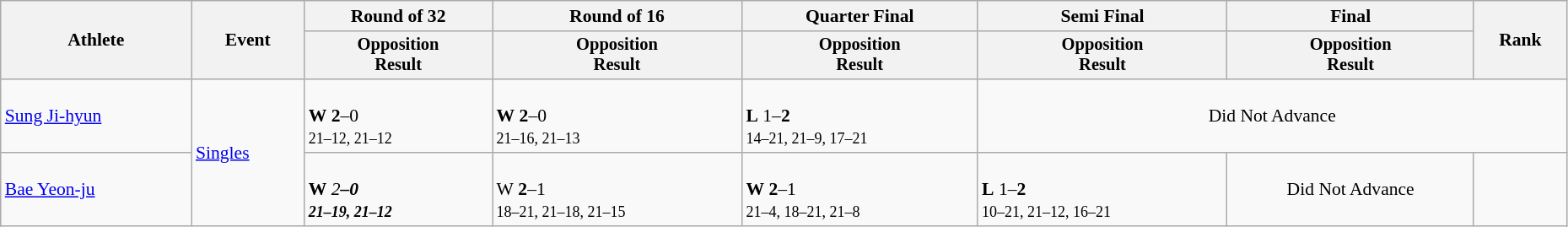<table class="wikitable" width="98%" style="text-align:left; font-size:90%">
<tr>
<th rowspan=2>Athlete</th>
<th rowspan=2>Event</th>
<th>Round of 32</th>
<th>Round of 16</th>
<th>Quarter Final</th>
<th>Semi Final</th>
<th>Final</th>
<th rowspan=2>Rank</th>
</tr>
<tr style="font-size:95%">
<th>Opposition<br>Result</th>
<th>Opposition<br>Result</th>
<th>Opposition<br>Result</th>
<th>Opposition<br>Result</th>
<th>Opposition<br>Result</th>
</tr>
<tr>
<td><a href='#'>Sung Ji-hyun</a></td>
<td rowspan=2><a href='#'>Singles</a></td>
<td><br><strong>W</strong> <strong>2</strong>–0<br><small>21–12, 21–12</small></td>
<td><br><strong>W</strong> <strong>2</strong>–0<br><small>21–16, 21–13</small></td>
<td><br><strong>L</strong> 1–<strong>2</strong><br><small>14–21, 21–9, 17–21</small></td>
<td colspan=3 align="center">Did Not Advance</td>
</tr>
<tr>
<td><a href='#'>Bae Yeon-ju</a></td>
<td><br> <strong>W</strong> <em>2<strong>–0<br><small>21–19, 21–12</small></td>
<td><br> </strong>W<strong> </em>2</strong>–1<br><small>18–21, 21–18, 21–15</small></td>
<td><br><strong>W</strong> <strong>2</strong>–1<br><small>21–4, 18–21, 21–8</small></td>
<td><br><strong>L</strong> 1–<strong>2</strong><br><small>10–21, 21–12, 16–21</small></td>
<td align=center>Did Not Advance</td>
<td align=center></td>
</tr>
</table>
